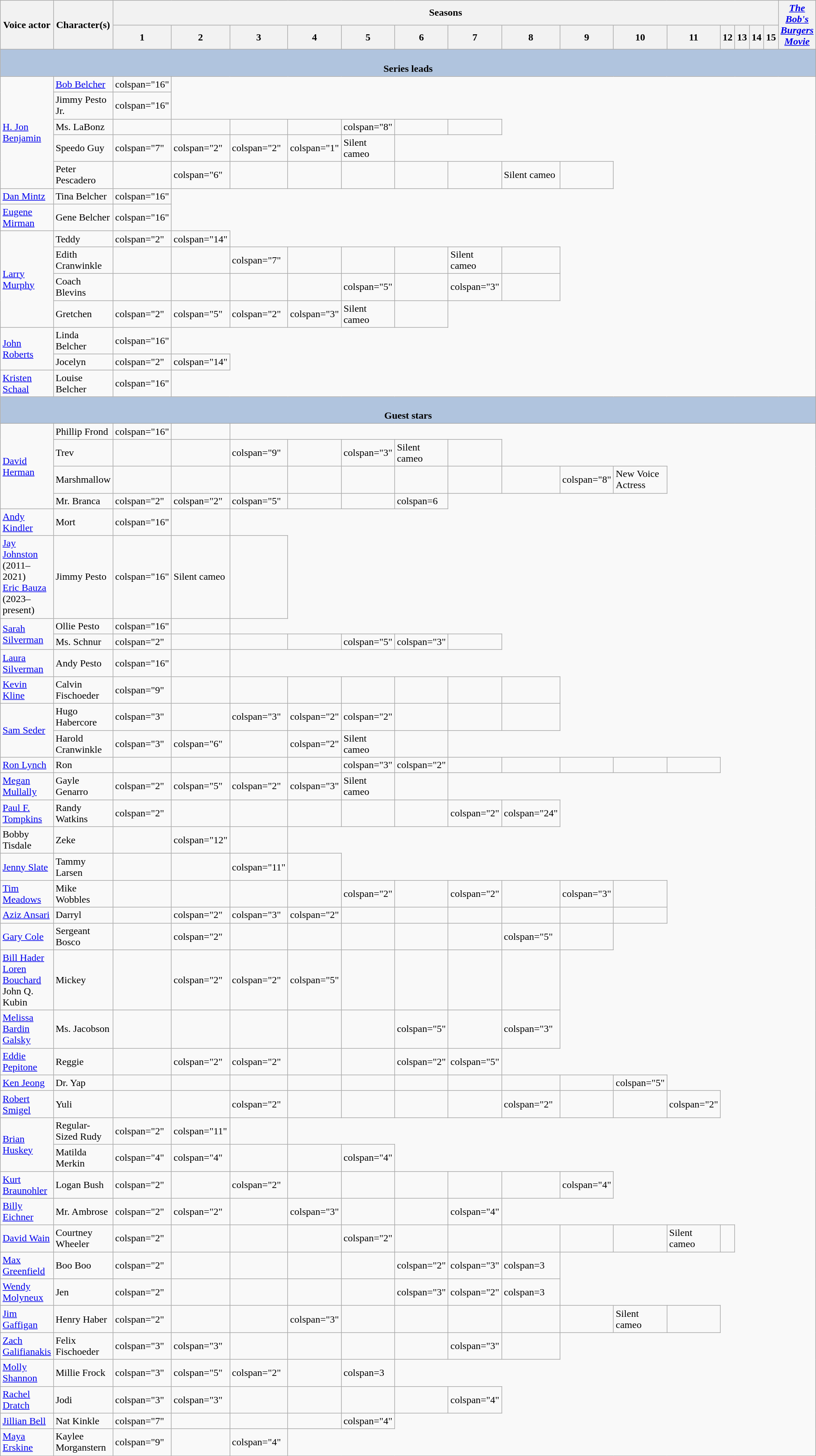<table class="wikitable sortable">
<tr>
<th rowspan="2" style="width:10%;">Voice actor</th>
<th rowspan="2" style="width:10%;">Character(s)</th>
<th colspan="15">Seasons</th>
<th rowspan="2"><em><a href='#'>The Bob's Burgers Movie</a></em></th>
</tr>
<tr>
<th style="width:5%;">1</th>
<th style="width:5%;">2</th>
<th style="width:5%;">3</th>
<th style="width:5%;">4</th>
<th style="width:5%;">5</th>
<th style="width:5%;">6</th>
<th style="width:5%;">7</th>
<th style="width:5%;">8</th>
<th style="width:5%;">9</th>
<th style="width:5%;">10</th>
<th style="width:5%;">11</th>
<th style="width:5%;">12</th>
<th style=“width:5%;”>13</th>
<th style=“width:5%;”>14</th>
<th style=“width:5%;”>15</th>
</tr>
<tr>
<th colspan="18" style="background: LightSteelBlue;"><br>Series leads</th>
</tr>
<tr>
<td rowspan=5><a href='#'>H. Jon Benjamin</a></td>
<td><a href='#'>Bob Belcher</a></td>
<td>colspan="16" </td>
</tr>
<tr>
<td>Jimmy Pesto Jr.</td>
<td>colspan="16" </td>
</tr>
<tr>
<td>Ms. LaBonz</td>
<td></td>
<td></td>
<td></td>
<td></td>
<td>colspan="8" </td>
<td></td>
<td></td>
</tr>
<tr>
<td>Speedo Guy</td>
<td>colspan="7" </td>
<td>colspan="2" </td>
<td>colspan="2" </td>
<td>colspan="1" </td>
<td>Silent cameo</td>
</tr>
<tr>
<td>Peter Pescadero</td>
<td></td>
<td>colspan="6" </td>
<td></td>
<td></td>
<td></td>
<td></td>
<td></td>
<td>Silent cameo</td>
<td></td>
</tr>
<tr>
<td><a href='#'>Dan Mintz</a></td>
<td>Tina Belcher</td>
<td>colspan="16" </td>
</tr>
<tr>
<td><a href='#'>Eugene Mirman</a></td>
<td>Gene Belcher</td>
<td>colspan="16" </td>
</tr>
<tr>
<td rowspan=4><a href='#'>Larry Murphy</a></td>
<td>Teddy</td>
<td>colspan="2" </td>
<td>colspan="14" </td>
</tr>
<tr>
<td>Edith Cranwinkle</td>
<td></td>
<td></td>
<td>colspan="7" </td>
<td></td>
<td></td>
<td></td>
<td>Silent cameo</td>
<td></td>
</tr>
<tr>
<td>Coach Blevins</td>
<td></td>
<td></td>
<td></td>
<td></td>
<td>colspan="5" </td>
<td></td>
<td>colspan="3" </td>
<td></td>
</tr>
<tr>
<td>Gretchen</td>
<td>colspan="2" </td>
<td>colspan="5" </td>
<td>colspan="2" </td>
<td>colspan="3" </td>
<td>Silent cameo</td>
<td></td>
</tr>
<tr>
<td rowspan=2><a href='#'>John Roberts</a></td>
<td>Linda Belcher</td>
<td>colspan="16" </td>
</tr>
<tr>
<td>Jocelyn</td>
<td>colspan="2" </td>
<td>colspan="14" </td>
</tr>
<tr>
<td><a href='#'>Kristen Schaal</a></td>
<td>Louise Belcher</td>
<td>colspan="16" </td>
</tr>
<tr>
<th colspan="18" style="background: LightSteelBlue;"><br>Guest stars</th>
</tr>
<tr>
<td rowspan=4><a href='#'>David Herman</a></td>
<td>Phillip Frond</td>
<td>colspan="16" </td>
<td></td>
</tr>
<tr>
<td>Trev</td>
<td></td>
<td></td>
<td>colspan="9" </td>
<td></td>
<td>colspan="3" </td>
<td>Silent cameo</td>
<td></td>
</tr>
<tr>
<td>Marshmallow</td>
<td></td>
<td></td>
<td></td>
<td></td>
<td></td>
<td></td>
<td></td>
<td></td>
<td>colspan="8" </td>
<td>New Voice Actress</td>
</tr>
<tr>
<td>Mr. Branca</td>
<td>colspan="2" </td>
<td>colspan="2" </td>
<td>colspan="5" </td>
<td></td>
<td></td>
<td>colspan=6 </td>
</tr>
<tr>
<td><a href='#'>Andy Kindler</a></td>
<td>Mort</td>
<td>colspan="16" </td>
<td></td>
</tr>
<tr>
<td><a href='#'>Jay Johnston</a> (2011–2021)<br><a href='#'>Eric Bauza</a> (2023–present)</td>
<td>Jimmy Pesto</td>
<td>colspan="16" </td>
<td>Silent cameo</td>
<td></td>
</tr>
<tr>
<td rowspan=2><a href='#'>Sarah Silverman</a></td>
<td>Ollie Pesto</td>
<td>colspan="16" </td>
<td></td>
</tr>
<tr>
<td>Ms. Schnur</td>
<td>colspan="2" </td>
<td></td>
<td></td>
<td></td>
<td>colspan="5" </td>
<td>colspan="3" </td>
<td></td>
</tr>
<tr>
<td><a href='#'>Laura Silverman</a></td>
<td>Andy Pesto</td>
<td>colspan="16" </td>
<td></td>
</tr>
<tr>
<td><a href='#'>Kevin Kline</a></td>
<td>Calvin Fischoeder</td>
<td>colspan="9" </td>
<td></td>
<td></td>
<td></td>
<td></td>
<td></td>
<td></td>
<td></td>
</tr>
<tr>
<td rowspan=2><a href='#'>Sam Seder</a></td>
<td>Hugo Habercore</td>
<td>colspan="3" </td>
<td></td>
<td>colspan="3" </td>
<td>colspan="2" </td>
<td>colspan="2" </td>
<td></td>
<td></td>
<td></td>
</tr>
<tr>
<td>Harold Cranwinkle</td>
<td>colspan="3" </td>
<td>colspan="6" </td>
<td></td>
<td>colspan="2" </td>
<td>Silent cameo</td>
<td></td>
</tr>
<tr>
<td><a href='#'>Ron Lynch</a></td>
<td>Ron</td>
<td></td>
<td></td>
<td></td>
<td></td>
<td>colspan="3" </td>
<td>colspan="2" </td>
<td></td>
<td></td>
<td></td>
<td></td>
<td></td>
</tr>
<tr>
<td><a href='#'>Megan Mullally</a></td>
<td>Gayle Genarro</td>
<td>colspan="2" </td>
<td>colspan="5" </td>
<td>colspan="2" </td>
<td>colspan="3" </td>
<td>Silent cameo</td>
<td></td>
</tr>
<tr>
<td><a href='#'>Paul F. Tompkins</a></td>
<td>Randy Watkins</td>
<td>colspan="2" </td>
<td></td>
<td></td>
<td></td>
<td></td>
<td></td>
<td>colspan="2" </td>
<td>colspan="24" </td>
</tr>
<tr>
<td>Bobby Tisdale</td>
<td>Zeke</td>
<td></td>
<td>colspan="12" </td>
<td></td>
</tr>
<tr>
<td><a href='#'>Jenny Slate</a></td>
<td>Tammy Larsen</td>
<td></td>
<td></td>
<td>colspan="11" </td>
<td></td>
</tr>
<tr>
<td><a href='#'>Tim Meadows</a></td>
<td>Mike Wobbles</td>
<td></td>
<td></td>
<td></td>
<td></td>
<td>colspan="2" </td>
<td></td>
<td>colspan="2" </td>
<td></td>
<td>colspan="3" </td>
<td></td>
</tr>
<tr>
<td><a href='#'>Aziz Ansari</a></td>
<td>Darryl</td>
<td></td>
<td>colspan="2" </td>
<td>colspan="3" </td>
<td>colspan="2" </td>
<td></td>
<td></td>
<td></td>
<td></td>
<td></td>
<td></td>
</tr>
<tr>
<td><a href='#'>Gary Cole</a></td>
<td>Sergeant Bosco</td>
<td></td>
<td>colspan="2" </td>
<td></td>
<td></td>
<td></td>
<td></td>
<td></td>
<td>colspan="5" </td>
<td></td>
</tr>
<tr>
<td><a href='#'>Bill Hader</a><br><a href='#'>Loren Bouchard</a><br>John Q. Kubin</td>
<td>Mickey</td>
<td></td>
<td>colspan="2" </td>
<td>colspan="2" </td>
<td>colspan="5" </td>
<td></td>
<td></td>
<td></td>
<td></td>
</tr>
<tr>
<td><a href='#'>Melissa Bardin Galsky</a></td>
<td>Ms. Jacobson</td>
<td></td>
<td></td>
<td></td>
<td></td>
<td></td>
<td>colspan="5" </td>
<td></td>
<td>colspan="3" </td>
</tr>
<tr>
<td><a href='#'>Eddie Pepitone</a></td>
<td>Reggie</td>
<td></td>
<td>colspan="2" </td>
<td>colspan="2" </td>
<td></td>
<td></td>
<td>colspan="2" </td>
<td>colspan="5" </td>
</tr>
<tr>
<td><a href='#'>Ken Jeong</a></td>
<td>Dr. Yap</td>
<td></td>
<td></td>
<td></td>
<td></td>
<td></td>
<td></td>
<td></td>
<td></td>
<td></td>
<td>colspan="5" </td>
</tr>
<tr>
<td><a href='#'>Robert Smigel</a></td>
<td>Yuli</td>
<td></td>
<td></td>
<td>colspan="2" </td>
<td></td>
<td></td>
<td></td>
<td></td>
<td>colspan="2" </td>
<td></td>
<td></td>
<td>colspan="2" </td>
</tr>
<tr>
<td rowspan=2><a href='#'>Brian Huskey</a></td>
<td>Regular-Sized Rudy</td>
<td>colspan="2" </td>
<td>colspan="11" </td>
<td></td>
</tr>
<tr>
<td>Matilda Merkin</td>
<td>colspan="4" </td>
<td>colspan="4" </td>
<td></td>
<td></td>
<td>colspan="4" </td>
</tr>
<tr>
<td><a href='#'>Kurt Braunohler</a></td>
<td>Logan Bush</td>
<td>colspan="2" </td>
<td></td>
<td>colspan="2" </td>
<td></td>
<td></td>
<td></td>
<td></td>
<td></td>
<td>colspan="4" </td>
</tr>
<tr>
<td><a href='#'>Billy Eichner</a></td>
<td>Mr. Ambrose</td>
<td>colspan="2" </td>
<td>colspan="2" </td>
<td></td>
<td>colspan="3" </td>
<td></td>
<td></td>
<td>colspan="4" </td>
</tr>
<tr>
<td><a href='#'>David Wain</a></td>
<td>Courtney Wheeler</td>
<td>colspan="2" </td>
<td></td>
<td></td>
<td></td>
<td>colspan="2" </td>
<td></td>
<td></td>
<td></td>
<td></td>
<td></td>
<td>Silent cameo</td>
<td></td>
</tr>
<tr>
<td><a href='#'>Max Greenfield</a></td>
<td>Boo Boo</td>
<td>colspan="2" </td>
<td></td>
<td></td>
<td></td>
<td></td>
<td>colspan="2" </td>
<td>colspan="3" </td>
<td>colspan=3 </td>
</tr>
<tr>
<td><a href='#'>Wendy Molyneux</a></td>
<td>Jen</td>
<td>colspan="2" </td>
<td></td>
<td></td>
<td></td>
<td></td>
<td>colspan="3" </td>
<td>colspan="2" </td>
<td>colspan=3  </td>
</tr>
<tr>
<td><a href='#'>Jim Gaffigan</a></td>
<td>Henry Haber</td>
<td>colspan="2" </td>
<td></td>
<td></td>
<td>colspan="3" </td>
<td></td>
<td></td>
<td></td>
<td></td>
<td></td>
<td>Silent cameo</td>
<td></td>
</tr>
<tr>
<td><a href='#'>Zach Galifianakis</a></td>
<td>Felix Fischoeder</td>
<td>colspan="3" </td>
<td>colspan="3" </td>
<td></td>
<td></td>
<td></td>
<td></td>
<td>colspan="3"</td>
<td></td>
</tr>
<tr>
<td><a href='#'>Molly Shannon</a></td>
<td>Millie Frock</td>
<td>colspan="3" </td>
<td>colspan="5" </td>
<td>colspan="2" </td>
<td></td>
<td>colspan=3 </td>
</tr>
<tr>
<td><a href='#'>Rachel Dratch</a></td>
<td>Jodi</td>
<td>colspan="3" </td>
<td>colspan="3" </td>
<td></td>
<td></td>
<td></td>
<td></td>
<td>colspan="4" </td>
</tr>
<tr>
<td><a href='#'>Jillian Bell</a></td>
<td>Nat Kinkle</td>
<td>colspan="7" </td>
<td></td>
<td></td>
<td></td>
<td>colspan="4" </td>
</tr>
<tr>
<td><a href='#'>Maya Erskine</a></td>
<td>Kaylee Morganstern</td>
<td>colspan="9"  </td>
<td></td>
<td>colspan="4" </td>
</tr>
</table>
